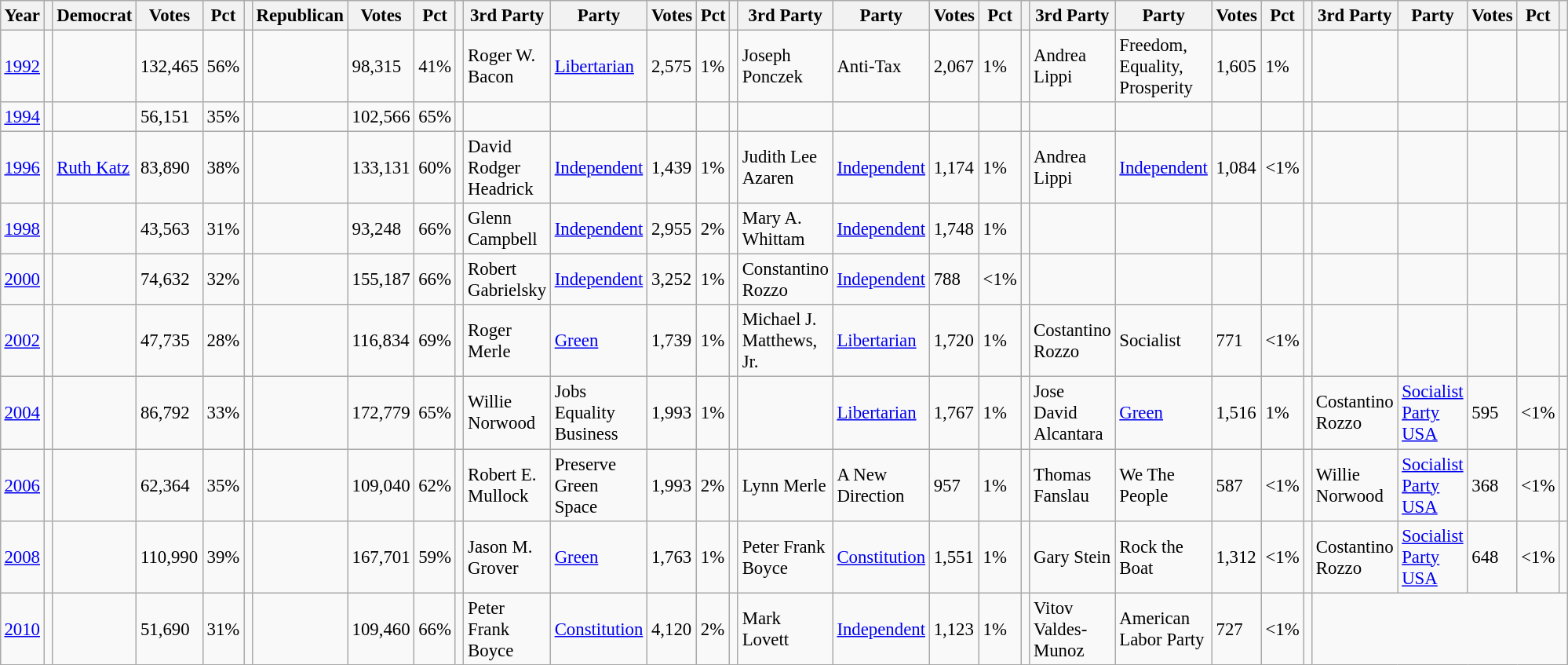<table class="wikitable" style="margin:0.5em ; font-size:95%">
<tr>
<th>Year</th>
<th></th>
<th>Democrat</th>
<th>Votes</th>
<th>Pct</th>
<th></th>
<th>Republican</th>
<th>Votes</th>
<th>Pct</th>
<th></th>
<th>3rd Party</th>
<th>Party</th>
<th>Votes</th>
<th>Pct</th>
<th></th>
<th>3rd Party</th>
<th>Party</th>
<th>Votes</th>
<th>Pct</th>
<th></th>
<th>3rd Party</th>
<th>Party</th>
<th>Votes</th>
<th>Pct</th>
<th></th>
<th>3rd Party</th>
<th>Party</th>
<th>Votes</th>
<th>Pct</th>
<th></th>
</tr>
<tr>
<td><a href='#'>1992</a></td>
<td></td>
<td></td>
<td>132,465</td>
<td>56%</td>
<td></td>
<td></td>
<td>98,315</td>
<td>41%</td>
<td></td>
<td>Roger W. Bacon</td>
<td><a href='#'>Libertarian</a></td>
<td>2,575</td>
<td>1%</td>
<td></td>
<td>Joseph Ponczek</td>
<td>Anti-Tax</td>
<td>2,067</td>
<td>1%</td>
<td></td>
<td>Andrea Lippi</td>
<td>Freedom, Equality, Prosperity</td>
<td>1,605</td>
<td>1%</td>
<td></td>
<td></td>
<td></td>
<td></td>
<td></td>
<td></td>
</tr>
<tr>
<td><a href='#'>1994</a></td>
<td></td>
<td></td>
<td>56,151</td>
<td>35%</td>
<td></td>
<td></td>
<td>102,566</td>
<td>65%</td>
<td></td>
<td></td>
<td></td>
<td></td>
<td></td>
<td></td>
<td></td>
<td></td>
<td></td>
<td></td>
<td></td>
<td></td>
<td></td>
<td></td>
<td></td>
<td></td>
<td></td>
<td></td>
<td></td>
<td></td>
<td></td>
</tr>
<tr>
<td><a href='#'>1996</a></td>
<td></td>
<td><a href='#'>Ruth Katz</a></td>
<td>83,890</td>
<td>38%</td>
<td></td>
<td></td>
<td>133,131</td>
<td>60%</td>
<td></td>
<td>David Rodger Headrick</td>
<td><a href='#'>Independent</a></td>
<td>1,439</td>
<td>1%</td>
<td></td>
<td>Judith Lee Azaren</td>
<td><a href='#'>Independent</a></td>
<td>1,174</td>
<td>1%</td>
<td></td>
<td>Andrea Lippi</td>
<td><a href='#'>Independent</a></td>
<td>1,084</td>
<td><1%</td>
<td></td>
<td></td>
<td></td>
<td></td>
<td></td>
<td></td>
</tr>
<tr>
<td><a href='#'>1998</a></td>
<td></td>
<td></td>
<td>43,563</td>
<td>31%</td>
<td></td>
<td></td>
<td>93,248</td>
<td>66%</td>
<td></td>
<td>Glenn Campbell</td>
<td><a href='#'>Independent</a></td>
<td>2,955</td>
<td>2%</td>
<td></td>
<td>Mary A. Whittam</td>
<td><a href='#'>Independent</a></td>
<td>1,748</td>
<td>1%</td>
<td></td>
<td></td>
<td></td>
<td></td>
<td></td>
<td></td>
<td></td>
<td></td>
<td></td>
<td></td>
<td></td>
</tr>
<tr>
<td><a href='#'>2000</a></td>
<td></td>
<td></td>
<td>74,632</td>
<td>32%</td>
<td></td>
<td></td>
<td>155,187</td>
<td>66%</td>
<td></td>
<td>Robert Gabrielsky</td>
<td><a href='#'>Independent</a></td>
<td>3,252</td>
<td>1%</td>
<td></td>
<td>Constantino Rozzo</td>
<td><a href='#'>Independent</a></td>
<td>788</td>
<td><1%</td>
<td></td>
<td></td>
<td></td>
<td></td>
<td></td>
<td></td>
<td></td>
<td></td>
<td></td>
<td></td>
<td></td>
</tr>
<tr>
<td><a href='#'>2002</a></td>
<td></td>
<td></td>
<td>47,735</td>
<td>28%</td>
<td></td>
<td></td>
<td>116,834</td>
<td>69%</td>
<td></td>
<td>Roger Merle</td>
<td><a href='#'>Green</a></td>
<td>1,739</td>
<td>1%</td>
<td></td>
<td>Michael J. Matthews, Jr.</td>
<td><a href='#'>Libertarian</a></td>
<td>1,720</td>
<td>1%</td>
<td></td>
<td>Costantino Rozzo</td>
<td>Socialist</td>
<td>771</td>
<td><1%</td>
<td></td>
<td></td>
<td></td>
<td></td>
<td></td>
<td></td>
</tr>
<tr>
<td><a href='#'>2004</a></td>
<td></td>
<td></td>
<td>86,792</td>
<td>33%</td>
<td></td>
<td></td>
<td>172,779</td>
<td>65%</td>
<td></td>
<td>Willie Norwood</td>
<td>Jobs Equality Business</td>
<td>1,993</td>
<td>1%</td>
<td></td>
<td> </td>
<td><a href='#'>Libertarian</a></td>
<td>1,767</td>
<td>1%</td>
<td></td>
<td>Jose David Alcantara</td>
<td><a href='#'>Green</a></td>
<td>1,516</td>
<td>1%</td>
<td></td>
<td>Costantino Rozzo</td>
<td><a href='#'>Socialist Party USA</a></td>
<td>595</td>
<td><1%</td>
<td></td>
</tr>
<tr>
<td><a href='#'>2006</a></td>
<td></td>
<td></td>
<td>62,364</td>
<td>35%</td>
<td></td>
<td></td>
<td>109,040</td>
<td>62%</td>
<td></td>
<td>Robert E. Mullock</td>
<td>Preserve Green Space</td>
<td>1,993</td>
<td>2%</td>
<td></td>
<td>Lynn Merle</td>
<td>A New Direction</td>
<td>957</td>
<td>1%</td>
<td></td>
<td>Thomas Fanslau</td>
<td>We The People</td>
<td>587</td>
<td><1%</td>
<td></td>
<td>Willie Norwood</td>
<td><a href='#'>Socialist Party USA</a></td>
<td>368</td>
<td><1%</td>
<td></td>
</tr>
<tr>
<td><a href='#'>2008</a></td>
<td></td>
<td></td>
<td>110,990</td>
<td>39%</td>
<td></td>
<td></td>
<td>167,701</td>
<td>59%</td>
<td></td>
<td>Jason M. Grover</td>
<td><a href='#'>Green</a></td>
<td>1,763</td>
<td>1%</td>
<td></td>
<td>Peter Frank Boyce</td>
<td><a href='#'>Constitution</a></td>
<td>1,551</td>
<td>1%</td>
<td></td>
<td>Gary Stein</td>
<td>Rock the Boat</td>
<td>1,312</td>
<td><1%</td>
<td></td>
<td>Costantino Rozzo</td>
<td><a href='#'>Socialist Party USA</a></td>
<td>648</td>
<td><1%</td>
<td></td>
</tr>
<tr>
<td><a href='#'>2010</a></td>
<td></td>
<td></td>
<td>51,690</td>
<td>31%</td>
<td></td>
<td></td>
<td>109,460</td>
<td>66%</td>
<td></td>
<td>Peter Frank Boyce</td>
<td><a href='#'>Constitution</a></td>
<td>4,120</td>
<td>2%</td>
<td></td>
<td>Mark Lovett</td>
<td><a href='#'>Independent</a></td>
<td>1,123</td>
<td>1%</td>
<td></td>
<td>Vitov Valdes-Munoz</td>
<td>American Labor Party</td>
<td>727</td>
<td><1%</td>
<td></td>
</tr>
</table>
